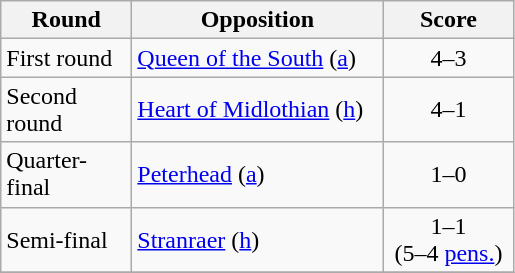<table class="wikitable">
<tr>
<th width=80>Round</th>
<th width=160>Opposition</th>
<th width=80>Score</th>
</tr>
<tr>
<td>First round</td>
<td><a href='#'>Queen of the South</a> (<a href='#'>a</a>)</td>
<td align=center>4–3 </td>
</tr>
<tr>
<td>Second round</td>
<td><a href='#'>Heart of Midlothian</a> (<a href='#'>h</a>)</td>
<td align=center>4–1</td>
</tr>
<tr>
<td>Quarter-final</td>
<td><a href='#'>Peterhead</a> (<a href='#'>a</a>)</td>
<td align=center>1–0 </td>
</tr>
<tr>
<td>Semi-final</td>
<td><a href='#'>Stranraer</a> (<a href='#'>h</a>)</td>
<td align=center>1–1 <br>(5–4 <a href='#'>pens.</a>)</td>
</tr>
<tr>
</tr>
</table>
